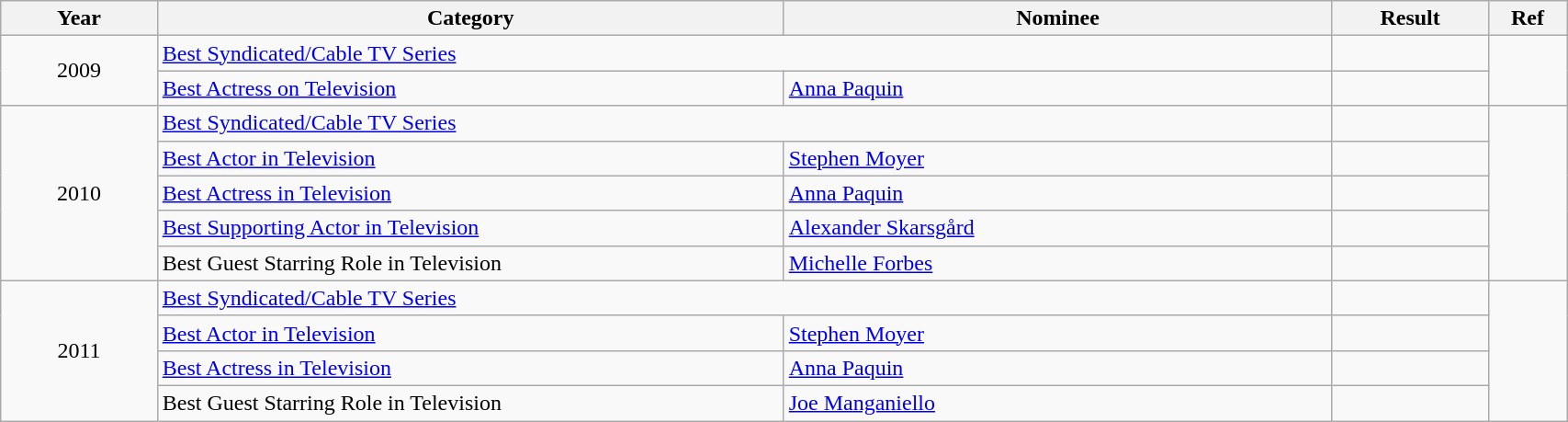<table class="wikitable" width="90%">
<tr>
<th width="10%">Year</th>
<th width="40%">Category</th>
<th width="35%">Nominee</th>
<th width="10%">Result</th>
<th width="5%">Ref</th>
</tr>
<tr>
<td rowspan="2" align="center">2009</td>
<td colspan="2"><a href='#'>Best Syndicated/Cable TV Series</a></td>
<td></td>
<td rowspan="2" align="center"></td>
</tr>
<tr>
<td><a href='#'>Best Actress on Television</a></td>
<td><a href='#'>Anna Paquin</a></td>
<td></td>
</tr>
<tr>
<td rowspan="5" align="center">2010</td>
<td colspan="2"><a href='#'>Best Syndicated/Cable TV Series</a></td>
<td></td>
<td rowspan="5" align="center"></td>
</tr>
<tr>
<td><a href='#'>Best Actor in Television</a></td>
<td><a href='#'>Stephen Moyer</a></td>
<td></td>
</tr>
<tr>
<td><a href='#'>Best Actress in Television</a></td>
<td><a href='#'>Anna Paquin</a></td>
<td></td>
</tr>
<tr>
<td><a href='#'>Best Supporting Actor in Television</a></td>
<td><a href='#'>Alexander Skarsgård</a></td>
<td></td>
</tr>
<tr>
<td>Best Guest Starring Role in Television</td>
<td><a href='#'>Michelle Forbes</a></td>
<td></td>
</tr>
<tr>
<td rowspan="4" align="center">2011</td>
<td colspan="2"><a href='#'>Best Syndicated/Cable TV Series</a></td>
<td></td>
<td rowspan="4" align="center"></td>
</tr>
<tr>
<td><a href='#'>Best Actor in Television</a></td>
<td><a href='#'>Stephen Moyer</a></td>
<td></td>
</tr>
<tr>
<td><a href='#'>Best Actress in Television</a></td>
<td><a href='#'>Anna Paquin</a></td>
<td></td>
</tr>
<tr>
<td>Best Guest Starring Role in Television</td>
<td><a href='#'>Joe Manganiello</a></td>
<td></td>
</tr>
</table>
